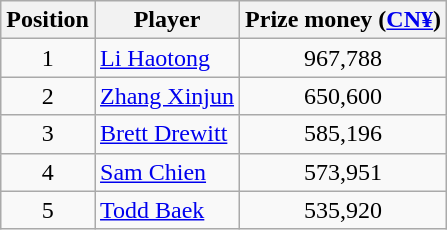<table class=wikitable>
<tr>
<th>Position</th>
<th>Player</th>
<th>Prize money (<a href='#'>CN¥</a>)</th>
</tr>
<tr>
<td align=center>1</td>
<td> <a href='#'>Li Haotong</a></td>
<td align=center>967,788</td>
</tr>
<tr>
<td align=center>2</td>
<td> <a href='#'>Zhang Xinjun</a></td>
<td align=center>650,600</td>
</tr>
<tr>
<td align=center>3</td>
<td> <a href='#'>Brett Drewitt</a></td>
<td align=center>585,196</td>
</tr>
<tr>
<td align=center>4</td>
<td> <a href='#'>Sam Chien</a></td>
<td align=center>573,951</td>
</tr>
<tr>
<td align=center>5</td>
<td> <a href='#'>Todd Baek</a></td>
<td align=center>535,920</td>
</tr>
</table>
